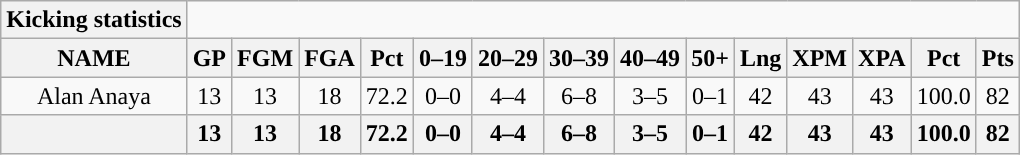<table class="wikitable sortable" style="text-align:center;">
<tr>
<th style="text-align:center; ">Kicking statistics</th>
</tr>
<tr>
<th>NAME</th>
<th>GP</th>
<th>FGM</th>
<th>FGA</th>
<th>Pct</th>
<th>0–19</th>
<th>20–29</th>
<th>30–39</th>
<th>40–49</th>
<th>50+</th>
<th>Lng</th>
<th>XPM</th>
<th>XPA</th>
<th>Pct</th>
<th>Pts</th>
</tr>
<tr>
<td>Alan Anaya</td>
<td>13</td>
<td>13</td>
<td>18</td>
<td>72.2</td>
<td>0–0</td>
<td>4–4</td>
<td>6–8</td>
<td>3–5</td>
<td>0–1</td>
<td>42</td>
<td>43</td>
<td>43</td>
<td>100.0</td>
<td>82</td>
</tr>
<tr>
<th colspan="1"></th>
<th>13</th>
<th>13</th>
<th>18</th>
<th>72.2</th>
<th>0–0</th>
<th>4–4</th>
<th>6–8</th>
<th>3–5</th>
<th>0–1</th>
<th>42</th>
<th>43</th>
<th>43</th>
<th>100.0</th>
<th>82</th>
</tr>
</table>
